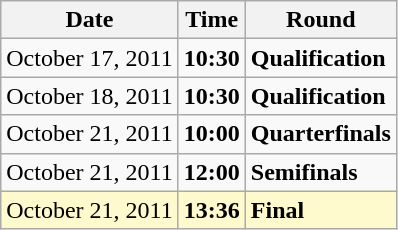<table class="wikitable">
<tr>
<th>Date</th>
<th>Time</th>
<th>Round</th>
</tr>
<tr>
<td>October 17, 2011</td>
<td><strong>10:30</strong></td>
<td><strong>Qualification</strong></td>
</tr>
<tr>
<td>October 18, 2011</td>
<td><strong>10:30</strong></td>
<td><strong>Qualification</strong></td>
</tr>
<tr>
<td>October 21, 2011</td>
<td><strong>10:00</strong></td>
<td><strong>Quarterfinals</strong></td>
</tr>
<tr>
<td>October 21, 2011</td>
<td><strong>12:00</strong></td>
<td><strong>Semifinals</strong></td>
</tr>
<tr style=background:lemonchiffon>
<td>October 21, 2011</td>
<td><strong>13:36</strong></td>
<td><strong>Final</strong></td>
</tr>
</table>
